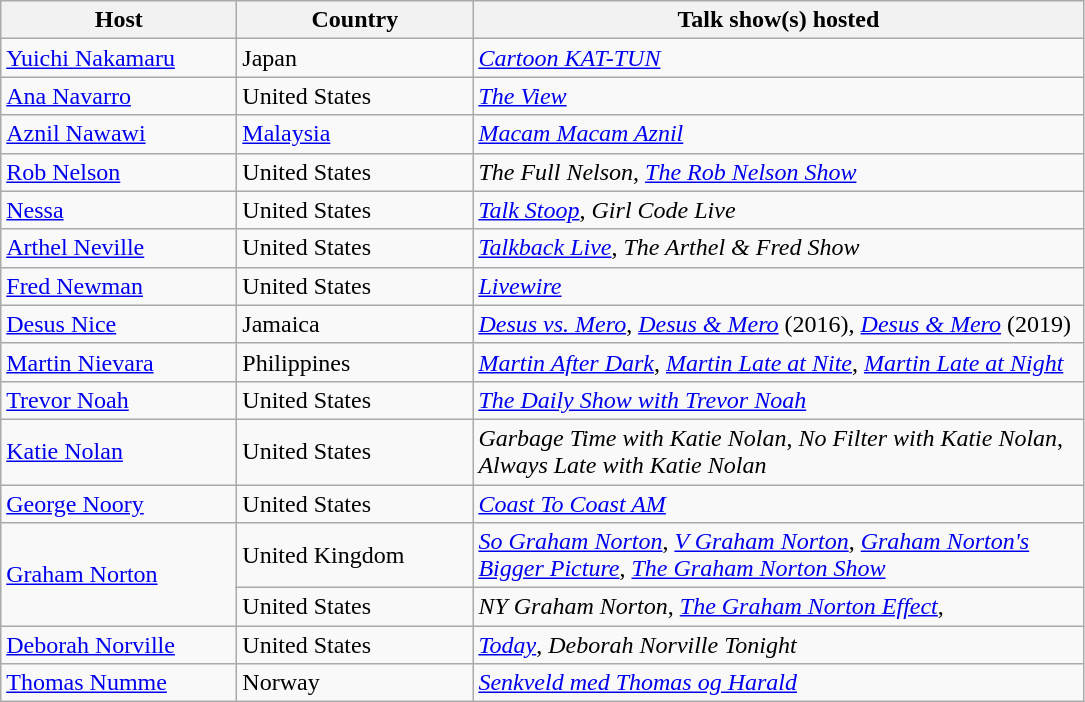<table class="wikitable">
<tr>
<th width="150">Host</th>
<th width="150">Country</th>
<th width="400">Talk show(s) hosted</th>
</tr>
<tr>
<td><a href='#'>Yuichi Nakamaru</a></td>
<td> Japan</td>
<td><em><a href='#'>Cartoon KAT-TUN</a></em></td>
</tr>
<tr>
<td><a href='#'>Ana Navarro</a></td>
<td> United States</td>
<td><em><a href='#'>The View</a></em></td>
</tr>
<tr>
<td><a href='#'>Aznil Nawawi</a></td>
<td> <a href='#'>Malaysia</a></td>
<td><em><a href='#'>Macam Macam Aznil</a></em></td>
</tr>
<tr>
<td><a href='#'>Rob Nelson</a></td>
<td> United States</td>
<td><em>The Full Nelson</em>, <em><a href='#'>The Rob Nelson Show</a></em></td>
</tr>
<tr>
<td><a href='#'>Nessa</a></td>
<td> United States</td>
<td><em><a href='#'>Talk Stoop</a></em>, <em>Girl Code Live</em></td>
</tr>
<tr>
<td><a href='#'>Arthel Neville</a></td>
<td> United States</td>
<td><em><a href='#'>Talkback Live</a></em>, <em>The Arthel & Fred Show</em></td>
</tr>
<tr>
<td><a href='#'>Fred Newman</a></td>
<td> United States</td>
<td><em><a href='#'>Livewire</a></em></td>
</tr>
<tr>
<td><a href='#'>Desus Nice</a></td>
<td> Jamaica</td>
<td><em><a href='#'>Desus vs. Mero</a></em>, <em><a href='#'>Desus & Mero</a></em> (2016), <em><a href='#'>Desus & Mero</a></em> (2019)</td>
</tr>
<tr>
<td><a href='#'>Martin Nievara</a></td>
<td> Philippines</td>
<td><em><a href='#'>Martin After Dark</a></em>, <em><a href='#'>Martin Late at Nite</a></em>, <em><a href='#'>Martin Late at Night</a></em></td>
</tr>
<tr>
<td><a href='#'>Trevor Noah</a></td>
<td> United States</td>
<td><em><a href='#'>The Daily Show with Trevor Noah</a></em></td>
</tr>
<tr>
<td><a href='#'>Katie Nolan</a></td>
<td> United States</td>
<td><em>Garbage Time with Katie Nolan</em>, <em>No Filter with Katie Nolan</em>, <em>Always Late with Katie Nolan</em></td>
</tr>
<tr>
<td><a href='#'>George Noory</a></td>
<td> United States</td>
<td><em><a href='#'>Coast To Coast AM</a></em></td>
</tr>
<tr>
<td rowspan="2"><a href='#'>Graham Norton</a></td>
<td> United Kingdom</td>
<td><em><a href='#'>So Graham Norton</a></em>, <em><a href='#'>V Graham Norton</a></em>, <em><a href='#'>Graham Norton's Bigger Picture</a></em>, <em><a href='#'>The Graham Norton Show</a></em></td>
</tr>
<tr>
<td> United States</td>
<td><em>NY Graham Norton</em>, <em><a href='#'>The Graham Norton Effect</a></em>,</td>
</tr>
<tr>
<td><a href='#'>Deborah Norville</a></td>
<td> United States</td>
<td><em><a href='#'>Today</a></em>, <em>Deborah Norville Tonight</em></td>
</tr>
<tr>
<td><a href='#'>Thomas Numme</a></td>
<td> Norway</td>
<td><em><a href='#'>Senkveld med Thomas og Harald</a></em></td>
</tr>
</table>
